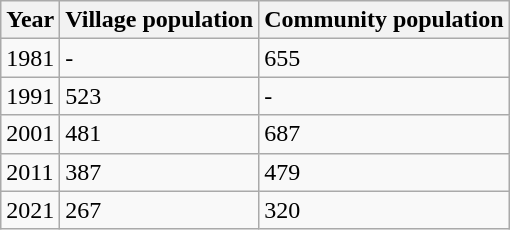<table class="wikitable">
<tr>
<th>Year</th>
<th>Village population</th>
<th>Community population</th>
</tr>
<tr>
<td>1981</td>
<td>-</td>
<td>655</td>
</tr>
<tr>
<td>1991</td>
<td>523</td>
<td>-</td>
</tr>
<tr>
<td>2001</td>
<td>481</td>
<td>687</td>
</tr>
<tr>
<td>2011</td>
<td>387</td>
<td>479</td>
</tr>
<tr>
<td>2021</td>
<td>267</td>
<td>320</td>
</tr>
</table>
